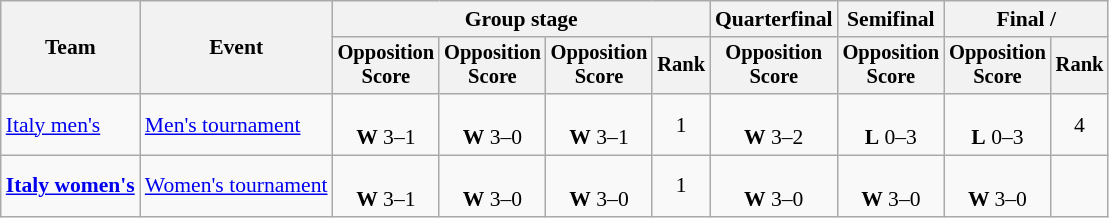<table class="wikitable" style="font-size:90%">
<tr>
<th rowspan=2>Team</th>
<th rowspan=2>Event</th>
<th colspan=4>Group stage</th>
<th>Quarterfinal</th>
<th>Semifinal</th>
<th colspan=2>Final / </th>
</tr>
<tr style="font-size:95%">
<th>Opposition<br>Score</th>
<th>Opposition<br>Score</th>
<th>Opposition<br>Score</th>
<th>Rank</th>
<th>Opposition<br>Score</th>
<th>Opposition<br>Score</th>
<th>Opposition<br>Score</th>
<th>Rank</th>
</tr>
<tr align=center>
<td align=left><a href='#'>Italy men's</a></td>
<td align=left><a href='#'>Men's tournament</a></td>
<td><br><strong>W</strong> 3–1</td>
<td><br><strong>W</strong> 3–0</td>
<td><br><strong>W</strong> 3–1</td>
<td>1</td>
<td><br><strong>W</strong> 3–2</td>
<td><br><strong>L</strong> 0–3</td>
<td><br><strong>L</strong> 0–3</td>
<td>4</td>
</tr>
<tr align=center>
<td align=left><strong><a href='#'>Italy women's</a></strong></td>
<td align=left><a href='#'>Women's tournament</a></td>
<td><br><strong>W</strong> 3–1</td>
<td><br><strong>W</strong> 3–0</td>
<td><br><strong>W</strong> 3–0</td>
<td>1</td>
<td><br><strong>W</strong> 3–0</td>
<td><br><strong>W</strong> 3–0</td>
<td><br><strong> W </strong>3–0</td>
<td></td>
</tr>
</table>
